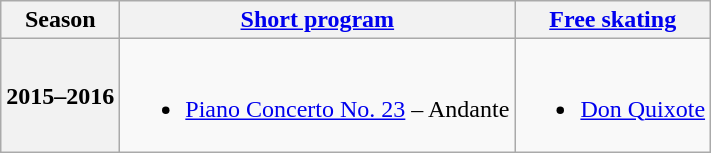<table class=wikitable style=text-align:center>
<tr>
<th>Season</th>
<th><a href='#'>Short program</a></th>
<th><a href='#'>Free skating</a></th>
</tr>
<tr>
<th>2015–2016 <br> </th>
<td><br><ul><li><a href='#'>Piano Concerto No. 23</a> – Andante <br></li></ul></td>
<td><br><ul><li><a href='#'>Don Quixote</a> <br></li></ul></td>
</tr>
</table>
